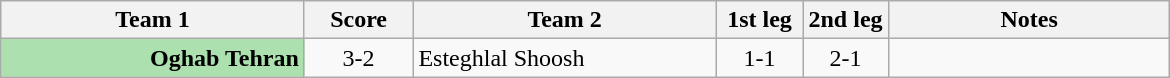<table class="wikitable" style="text-align:center">
<tr>
<th width=195>Team 1</th>
<th width=65>Score</th>
<th width=195>Team 2</th>
<th width=50>1st leg</th>
<th width=50>2nd leg</th>
<th width=180>Notes</th>
</tr>
<tr>
<td bgcolor=#ACE1AF align="right"><strong>Oghab Tehran</strong></td>
<td>3-2</td>
<td align="left">Esteghlal Shoosh</td>
<td>1-1</td>
<td>2-1</td>
<td></td>
</tr>
</table>
